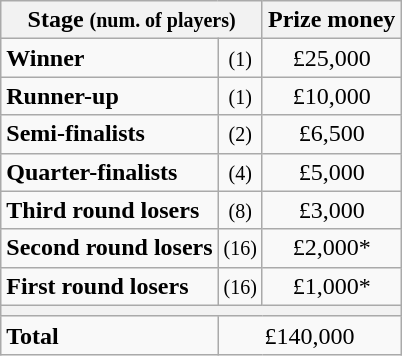<table class="wikitable">
<tr>
<th colspan=2>Stage <small>(num. of players)</small></th>
<th>Prize money</th>
</tr>
<tr>
<td><strong>Winner</strong></td>
<td align=center><small>(1)</small></td>
<td align=center>£25,000</td>
</tr>
<tr>
<td><strong>Runner-up</strong></td>
<td align=center><small>(1)</small></td>
<td align=center>£10,000</td>
</tr>
<tr>
<td><strong>Semi-finalists</strong></td>
<td align=center><small>(2)</small></td>
<td align=center>£6,500</td>
</tr>
<tr>
<td><strong>Quarter-finalists</strong></td>
<td align=center><small>(4)</small></td>
<td align=center>£5,000</td>
</tr>
<tr>
<td><strong>Third round losers</strong></td>
<td align=center><small>(8)</small></td>
<td align=center>£3,000</td>
</tr>
<tr>
<td><strong>Second round losers</strong></td>
<td align=center><small>(16)</small></td>
<td align=center>£2,000*</td>
</tr>
<tr>
<td><strong>First round losers</strong></td>
<td align=center><small>(16)</small></td>
<td align=center>£1,000*</td>
</tr>
<tr>
<th colspan=3></th>
</tr>
<tr>
<td><strong>Total</strong></td>
<td align=center colspan=2>£140,000</td>
</tr>
</table>
